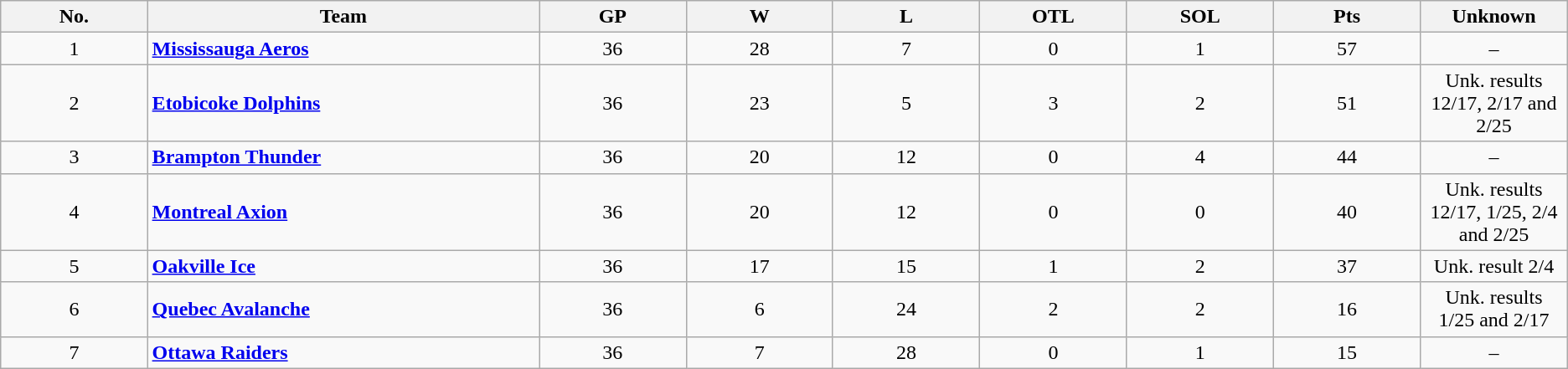<table class="wikitable sortable">
<tr>
<th bgcolor="#DDDDFF" width="7.5%" title="Division rank">No.</th>
<th bgcolor="#DDDDFF" width="20%">Team</th>
<th bgcolor="#DDDDFF" width="7.5%" title="Games played" class="unsortable">GP</th>
<th bgcolor="#DDDDFF" width="7.5%" title="Wins">W</th>
<th bgcolor="#DDDDFF" width="7.5%" title="Losses">L</th>
<th bgcolor="#DDDDFF" width="7.5%" title="Overtime Losses">OTL</th>
<th bgcolor="#DDDDFF" width="7.5%" title="Shootout Losses">SOL</th>
<th bgcolor="#DDDDFF" width="7.5%" title="Points">Pts</th>
<th bgcolor="#DDDDFF" width="7.5%" title="Unknown">Unknown</th>
</tr>
<tr align=center>
<td>1</td>
<td align=left><strong><a href='#'>Mississauga Aeros</a></strong></td>
<td>36</td>
<td>28</td>
<td>7</td>
<td>0</td>
<td>1</td>
<td>57</td>
<td>–</td>
</tr>
<tr align=center>
<td>2</td>
<td align=left><strong><a href='#'>Etobicoke Dolphins</a></strong></td>
<td>36</td>
<td>23</td>
<td>5</td>
<td>3</td>
<td>2</td>
<td>51</td>
<td>Unk. results 12/17, 2/17 and 2/25</td>
</tr>
<tr align=center>
<td>3</td>
<td align=left><strong><a href='#'>Brampton Thunder</a></strong></td>
<td>36</td>
<td>20</td>
<td>12</td>
<td>0</td>
<td>4</td>
<td>44</td>
<td>–</td>
</tr>
<tr align=center>
<td>4</td>
<td align=left><strong><a href='#'>Montreal Axion</a></strong></td>
<td>36</td>
<td>20</td>
<td>12</td>
<td>0</td>
<td>0</td>
<td>40</td>
<td>Unk. results 12/17, 1/25, 2/4 and 2/25</td>
</tr>
<tr align=center>
<td>5</td>
<td align=left><strong><a href='#'>Oakville Ice</a></strong></td>
<td>36</td>
<td>17</td>
<td>15</td>
<td>1</td>
<td>2</td>
<td>37</td>
<td>Unk. result 2/4</td>
</tr>
<tr align=center>
<td>6</td>
<td align=left><strong><a href='#'>Quebec Avalanche</a></strong></td>
<td>36</td>
<td>6</td>
<td>24</td>
<td>2</td>
<td>2</td>
<td>16</td>
<td>Unk. results 1/25 and 2/17</td>
</tr>
<tr align=center>
<td>7</td>
<td align=left><strong><a href='#'>Ottawa Raiders</a></strong></td>
<td>36</td>
<td>7</td>
<td>28</td>
<td>0</td>
<td>1</td>
<td>15</td>
<td>–</td>
</tr>
</table>
